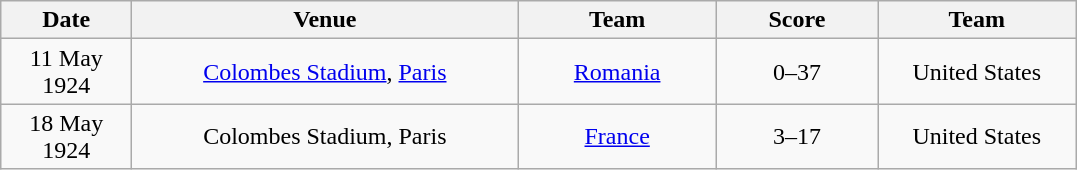<table class="wikitable" style="text-align:center;">
<tr>
<th style="width:80px">Date</th>
<th style="width:250px">Venue</th>
<th style="width:125px">Team</th>
<th style="width:100px">Score</th>
<th style="width:125px">Team</th>
</tr>
<tr>
<td>11 May 1924</td>
<td><a href='#'>Colombes Stadium</a>, <a href='#'>Paris</a></td>
<td><a href='#'>Romania</a></td>
<td>0–37</td>
<td>United States</td>
</tr>
<tr>
<td>18 May 1924</td>
<td>Colombes Stadium, Paris</td>
<td><a href='#'>France</a></td>
<td>3–17</td>
<td>United States</td>
</tr>
</table>
